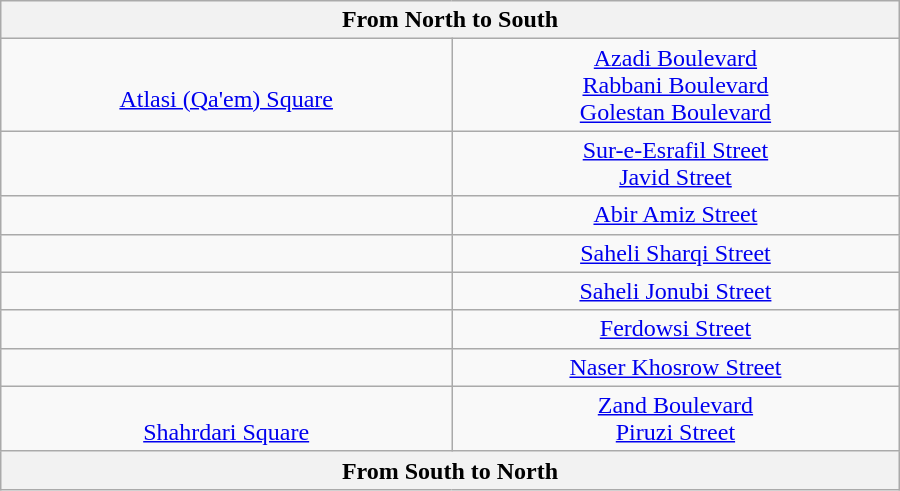<table class="wikitable" style="text-align:center" width="600px">
<tr>
<th text-align="center" colspan="3"> From North to South </th>
</tr>
<tr>
<td><br><a href='#'>Atlasi (Qa'em) Square</a></td>
<td> <a href='#'>Azadi Boulevard</a><br> <a href='#'>Rabbani Boulevard</a><br> <a href='#'>Golestan Boulevard</a></td>
</tr>
<tr>
<td></td>
<td> <a href='#'>Sur-e-Esrafil Street</a><br> <a href='#'>Javid Street</a></td>
</tr>
<tr>
<td></td>
<td> <a href='#'>Abir Amiz Street</a></td>
</tr>
<tr>
<td></td>
<td> <a href='#'>Saheli Sharqi Street</a></td>
</tr>
<tr>
<td></td>
<td> <a href='#'>Saheli Jonubi Street</a></td>
</tr>
<tr>
<td></td>
<td> <a href='#'>Ferdowsi Street</a></td>
</tr>
<tr>
<td></td>
<td> <a href='#'>Naser Khosrow Street</a></td>
</tr>
<tr>
<td><br><a href='#'>Shahrdari Square</a></td>
<td> <a href='#'>Zand Boulevard</a><br> <a href='#'>Piruzi Street</a></td>
</tr>
<tr>
<th text-align="center" colspan="3"> From South to North </th>
</tr>
</table>
